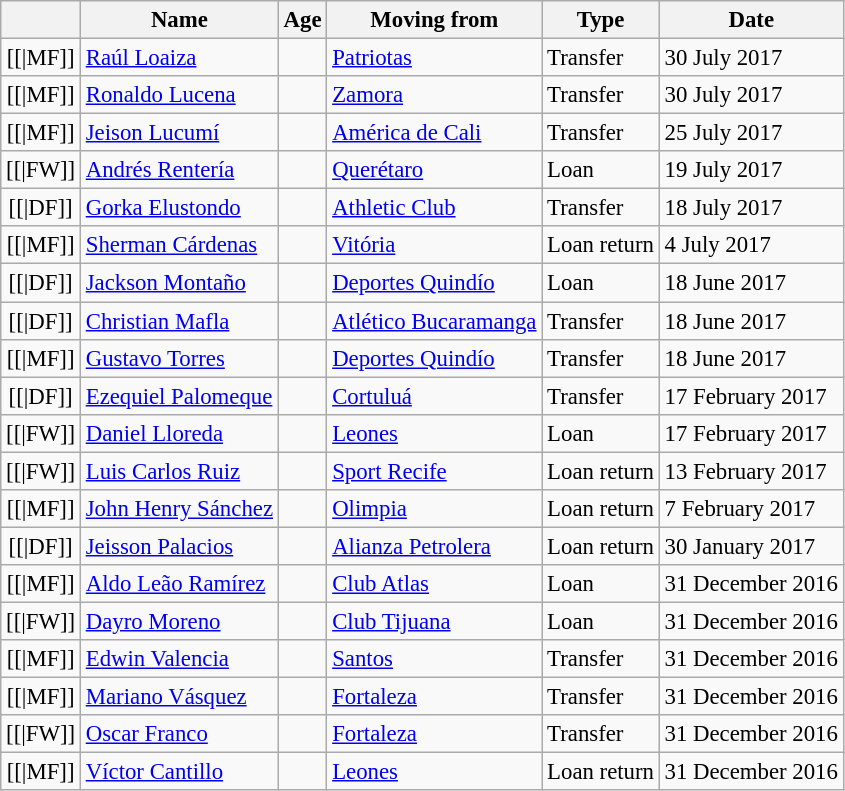<table class="wikitable sortable" Style="text-align: left;font-size:95%">
<tr>
<th></th>
<th>Name</th>
<th>Age</th>
<th>Moving from</th>
<th>Type</th>
<th>Date</th>
</tr>
<tr>
<td align=center>[[|MF]]</td>
<td> <a href='#'>Raúl Loaiza</a></td>
<td align=center></td>
<td> <a href='#'>Patriotas</a></td>
<td>Transfer</td>
<td>30 July 2017</td>
</tr>
<tr>
<td align=center>[[|MF]]</td>
<td> <a href='#'>Ronaldo Lucena</a></td>
<td align=center></td>
<td> <a href='#'>Zamora</a></td>
<td>Transfer</td>
<td>30 July 2017</td>
</tr>
<tr>
<td align=center>[[|MF]]</td>
<td> <a href='#'>Jeison Lucumí</a></td>
<td align=center></td>
<td> <a href='#'>América de Cali</a></td>
<td>Transfer</td>
<td>25 July 2017</td>
</tr>
<tr>
<td align=center>[[|FW]]</td>
<td> <a href='#'>Andrés Rentería</a></td>
<td align=center></td>
<td> <a href='#'>Querétaro</a></td>
<td>Loan</td>
<td>19 July 2017</td>
</tr>
<tr>
<td align=center>[[|DF]]</td>
<td> <a href='#'>Gorka Elustondo</a></td>
<td align=center></td>
<td> <a href='#'>Athletic Club</a></td>
<td>Transfer</td>
<td>18 July 2017</td>
</tr>
<tr>
<td align=center>[[|MF]]</td>
<td> <a href='#'>Sherman Cárdenas</a></td>
<td align=center></td>
<td> <a href='#'>Vitória</a></td>
<td>Loan return</td>
<td>4 July 2017</td>
</tr>
<tr>
<td align=center>[[|DF]]</td>
<td> <a href='#'>Jackson Montaño</a></td>
<td align=center></td>
<td> <a href='#'>Deportes Quindío</a></td>
<td>Loan</td>
<td>18 June 2017</td>
</tr>
<tr>
<td align=center>[[|DF]]</td>
<td> <a href='#'>Christian Mafla</a></td>
<td align=center></td>
<td> <a href='#'>Atlético Bucaramanga</a></td>
<td>Transfer</td>
<td>18 June 2017</td>
</tr>
<tr>
<td align=center>[[|MF]]</td>
<td> <a href='#'>Gustavo Torres</a></td>
<td align=center></td>
<td> <a href='#'>Deportes Quindío</a></td>
<td>Transfer</td>
<td>18 June 2017</td>
</tr>
<tr>
<td align=center>[[|DF]]</td>
<td> <a href='#'>Ezequiel Palomeque</a></td>
<td align=center></td>
<td> <a href='#'>Cortuluá</a></td>
<td>Transfer</td>
<td>17 February 2017</td>
</tr>
<tr>
<td align=center>[[|FW]]</td>
<td> <a href='#'>Daniel Lloreda</a></td>
<td align=center></td>
<td> <a href='#'>Leones</a></td>
<td>Loan</td>
<td>17 February 2017</td>
</tr>
<tr>
<td align=center>[[|FW]]</td>
<td> <a href='#'>Luis Carlos Ruiz</a></td>
<td align=center></td>
<td> <a href='#'>Sport Recife</a></td>
<td>Loan return</td>
<td>13 February 2017</td>
</tr>
<tr>
<td align=center>[[|MF]]</td>
<td> <a href='#'>John Henry Sánchez</a></td>
<td align=center></td>
<td> <a href='#'>Olimpia</a></td>
<td>Loan return</td>
<td>7 February 2017</td>
</tr>
<tr>
<td align=center>[[|DF]]</td>
<td> <a href='#'>Jeisson Palacios</a></td>
<td align=center></td>
<td> <a href='#'>Alianza Petrolera</a></td>
<td>Loan return</td>
<td>30 January 2017</td>
</tr>
<tr>
<td align=center>[[|MF]]</td>
<td> <a href='#'>Aldo Leão Ramírez</a></td>
<td align=center></td>
<td> <a href='#'>Club Atlas</a></td>
<td>Loan</td>
<td>31 December 2016</td>
</tr>
<tr>
<td align=center>[[|FW]]</td>
<td> <a href='#'>Dayro Moreno</a></td>
<td align=center></td>
<td> <a href='#'>Club Tijuana</a></td>
<td>Loan</td>
<td>31 December 2016</td>
</tr>
<tr>
<td align=center>[[|MF]]</td>
<td> <a href='#'>Edwin Valencia</a></td>
<td align=center></td>
<td> <a href='#'>Santos</a></td>
<td>Transfer</td>
<td>31 December 2016</td>
</tr>
<tr>
<td align=center>[[|MF]]</td>
<td> <a href='#'>Mariano Vásquez</a></td>
<td align=center></td>
<td> <a href='#'>Fortaleza</a></td>
<td>Transfer</td>
<td>31 December 2016</td>
</tr>
<tr>
<td align=center>[[|FW]]</td>
<td> <a href='#'>Oscar Franco</a></td>
<td align=center></td>
<td> <a href='#'>Fortaleza</a></td>
<td>Transfer</td>
<td>31 December 2016</td>
</tr>
<tr>
<td align=center>[[|MF]]</td>
<td> <a href='#'>Víctor Cantillo</a></td>
<td align=center></td>
<td> <a href='#'>Leones</a></td>
<td>Loan return</td>
<td>31 December 2016</td>
</tr>
</table>
